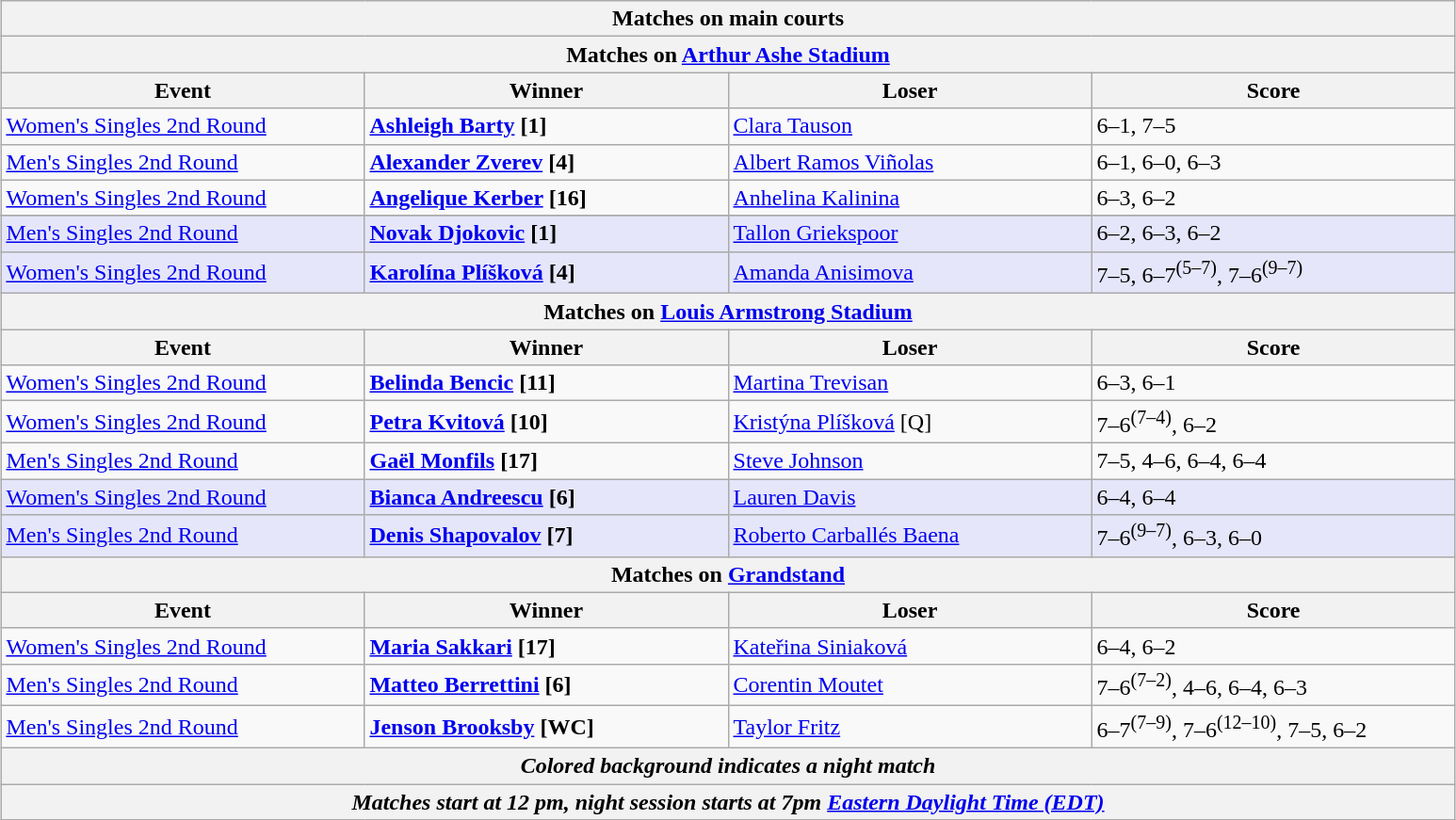<table class="wikitable" style="margin:auto;">
<tr>
<th colspan="4" style="white-space:nowrap;">Matches on main courts</th>
</tr>
<tr>
<th colspan="4"><strong>Matches on <a href='#'>Arthur Ashe Stadium</a></strong></th>
</tr>
<tr>
<th width="250">Event</th>
<th width="250">Winner</th>
<th width="250">Loser</th>
<th width="250">Score</th>
</tr>
<tr>
<td><a href='#'>Women's Singles 2nd Round</a></td>
<td><strong> <a href='#'>Ashleigh Barty</a> [1] </strong></td>
<td> <a href='#'>Clara Tauson</a></td>
<td>6–1, 7–5</td>
</tr>
<tr>
<td><a href='#'>Men's Singles 2nd Round</a></td>
<td><strong> <a href='#'>Alexander Zverev</a> [4]</strong></td>
<td> <a href='#'>Albert Ramos Viñolas</a></td>
<td>6–1, 6–0, 6–3</td>
</tr>
<tr>
<td><a href='#'>Women's Singles 2nd Round</a></td>
<td><strong> <a href='#'>Angelique Kerber</a> [16]</strong></td>
<td> <a href='#'>Anhelina Kalinina</a></td>
<td>6–3, 6–2</td>
</tr>
<tr>
</tr>
<tr bgcolor="lavender">
<td><a href='#'>Men's Singles 2nd Round</a></td>
<td><strong> <a href='#'>Novak Djokovic</a> [1]</strong></td>
<td> <a href='#'>Tallon Griekspoor</a></td>
<td>6–2, 6–3, 6–2</td>
</tr>
<tr bgcolor="lavender">
<td><a href='#'>Women's Singles 2nd Round</a></td>
<td><strong> <a href='#'>Karolína Plíšková</a> [4]</strong></td>
<td> <a href='#'>Amanda Anisimova</a></td>
<td>7–5, 6–7<sup>(5–7)</sup>, 7–6<sup>(9–7)</sup></td>
</tr>
<tr>
<th colspan="4"><strong>Matches on <a href='#'>Louis Armstrong Stadium</a></strong></th>
</tr>
<tr>
<th width="250">Event</th>
<th width="250">Winner</th>
<th width="250">Loser</th>
<th width="250">Score</th>
</tr>
<tr>
<td><a href='#'>Women's Singles 2nd Round</a></td>
<td><strong> <a href='#'>Belinda Bencic</a> [11]</strong></td>
<td> <a href='#'>Martina Trevisan</a></td>
<td>6–3, 6–1</td>
</tr>
<tr>
<td><a href='#'>Women's Singles 2nd Round</a></td>
<td><strong> <a href='#'>Petra Kvitová</a> [10]</strong></td>
<td> <a href='#'>Kristýna Plíšková</a> [Q]</td>
<td>7–6<sup>(7–4)</sup>, 6–2</td>
</tr>
<tr>
<td><a href='#'>Men's Singles 2nd Round</a></td>
<td><strong> <a href='#'>Gaël Monfils</a> [17]</strong></td>
<td> <a href='#'>Steve Johnson</a></td>
<td>7–5, 4–6, 6–4, 6–4</td>
</tr>
<tr bgcolor="lavender">
<td><a href='#'>Women's Singles 2nd Round</a></td>
<td><strong> <a href='#'>Bianca Andreescu</a> [6]</strong></td>
<td> <a href='#'>Lauren Davis</a></td>
<td>6–4, 6–4</td>
</tr>
<tr bgcolor="lavender">
<td><a href='#'>Men's Singles 2nd Round</a></td>
<td><strong> <a href='#'>Denis Shapovalov</a> [7]</strong></td>
<td> <a href='#'>Roberto Carballés Baena</a></td>
<td>7–6<sup>(9–7)</sup>, 6–3, 6–0</td>
</tr>
<tr>
<th colspan="4"><strong>Matches on <a href='#'>Grandstand</a></strong></th>
</tr>
<tr>
<th width="250">Event</th>
<th width="250">Winner</th>
<th width="250">Loser</th>
<th width="250">Score</th>
</tr>
<tr>
<td><a href='#'>Women's Singles 2nd Round</a></td>
<td><strong> <a href='#'>Maria Sakkari</a> [17]</strong></td>
<td> <a href='#'>Kateřina Siniaková</a></td>
<td>6–4, 6–2</td>
</tr>
<tr>
<td><a href='#'>Men's Singles 2nd Round</a></td>
<td><strong> <a href='#'>Matteo Berrettini</a> [6]</strong></td>
<td> <a href='#'>Corentin Moutet</a></td>
<td>7–6<sup>(7–2)</sup>, 4–6, 6–4, 6–3</td>
</tr>
<tr>
<td><a href='#'>Men's Singles 2nd Round</a></td>
<td><strong> <a href='#'>Jenson Brooksby</a> [WC]</strong></td>
<td> <a href='#'>Taylor Fritz</a></td>
<td>6–7<sup>(7–9)</sup>, 7–6<sup>(12–10)</sup>, 7–5, 6–2</td>
</tr>
<tr>
<th colspan="4"><em>Colored background indicates a night match</em></th>
</tr>
<tr>
<th colspan="4"><em>Matches start at 12 pm, night session starts at 7pm <a href='#'>Eastern Daylight Time (EDT)</a></em></th>
</tr>
</table>
